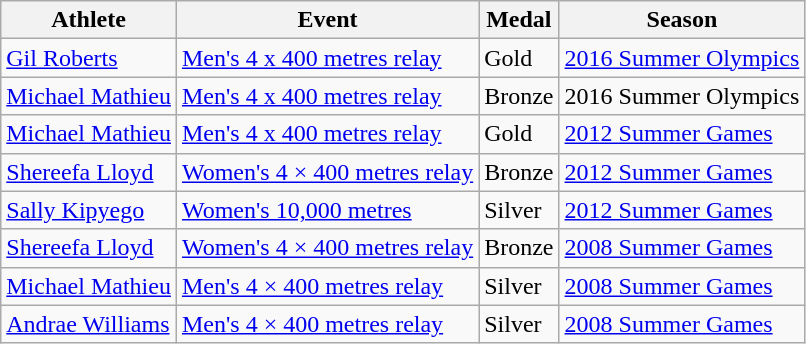<table class="wikitable">
<tr>
<th>Athlete</th>
<th>Event</th>
<th>Medal</th>
<th>Season</th>
</tr>
<tr>
<td><a href='#'>Gil Roberts</a></td>
<td><a href='#'>Men's 4 x 400 metres relay</a></td>
<td>Gold</td>
<td><a href='#'>2016 Summer Olympics</a></td>
</tr>
<tr>
<td><a href='#'>Michael Mathieu</a></td>
<td><a href='#'>Men's 4 x 400 metres relay</a></td>
<td>Bronze</td>
<td>2016 Summer Olympics</td>
</tr>
<tr>
<td><a href='#'>Michael Mathieu</a></td>
<td><a href='#'>Men's 4 x 400 metres relay</a></td>
<td>Gold</td>
<td><a href='#'>2012 Summer Games</a></td>
</tr>
<tr>
<td><a href='#'>Shereefa Lloyd</a></td>
<td><a href='#'>Women's 4 × 400 metres relay</a></td>
<td>Bronze</td>
<td><a href='#'>2012 Summer Games</a></td>
</tr>
<tr>
<td><a href='#'>Sally Kipyego</a></td>
<td><a href='#'>Women's 10,000 metres</a></td>
<td>Silver</td>
<td><a href='#'>2012 Summer Games</a></td>
</tr>
<tr>
<td><a href='#'>Shereefa Lloyd</a></td>
<td><a href='#'>Women's 4 × 400 metres relay</a></td>
<td>Bronze</td>
<td><a href='#'>2008 Summer Games</a></td>
</tr>
<tr>
<td><a href='#'>Michael Mathieu</a></td>
<td><a href='#'>Men's 4 × 400 metres relay</a></td>
<td>Silver</td>
<td><a href='#'>2008 Summer Games</a></td>
</tr>
<tr>
<td><a href='#'>Andrae Williams</a></td>
<td><a href='#'>Men's 4 × 400 metres relay</a></td>
<td>Silver</td>
<td><a href='#'>2008 Summer Games</a></td>
</tr>
</table>
